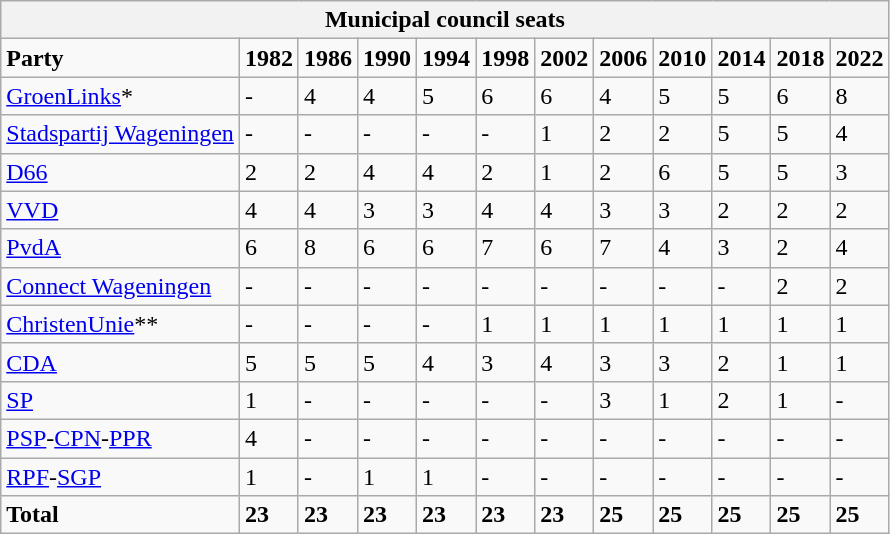<table class="wikitable">
<tr>
<th colspan="16"><strong>Municipal council seats</strong></th>
</tr>
<tr>
<td><strong>Party</strong></td>
<td><strong>1982</strong></td>
<td><strong>1986</strong></td>
<td><strong>1990</strong></td>
<td><strong>1994</strong></td>
<td><strong>1998</strong></td>
<td><strong>2002</strong></td>
<td><strong>2006</strong></td>
<td><strong>2010</strong></td>
<td><strong>2014</strong> </td>
<td><strong>2018</strong></td>
<td><strong>2022</strong></td>
</tr>
<tr>
<td><a href='#'>GroenLinks</a>*</td>
<td>-</td>
<td>4</td>
<td>4</td>
<td>5</td>
<td>6</td>
<td>6</td>
<td>4</td>
<td>5</td>
<td>5</td>
<td>6</td>
<td>8</td>
</tr>
<tr>
<td><a href='#'>Stadspartij Wageningen</a></td>
<td>-</td>
<td>-</td>
<td>-</td>
<td>-</td>
<td>-</td>
<td>1</td>
<td>2</td>
<td>2</td>
<td>5</td>
<td>5</td>
<td>4</td>
</tr>
<tr>
<td><a href='#'>D66</a></td>
<td>2</td>
<td>2</td>
<td>4</td>
<td>4</td>
<td>2</td>
<td>1</td>
<td>2</td>
<td>6</td>
<td>5</td>
<td>5</td>
<td>3</td>
</tr>
<tr>
<td><a href='#'>VVD</a></td>
<td>4</td>
<td>4</td>
<td>3</td>
<td>3</td>
<td>4</td>
<td>4</td>
<td>3</td>
<td>3</td>
<td>2</td>
<td>2</td>
<td>2</td>
</tr>
<tr>
<td><a href='#'>PvdA</a></td>
<td>6</td>
<td>8</td>
<td>6</td>
<td>6</td>
<td>7</td>
<td>6</td>
<td>7</td>
<td>4</td>
<td>3</td>
<td>2</td>
<td>4</td>
</tr>
<tr>
<td><a href='#'>Connect Wageningen</a></td>
<td>-</td>
<td>-</td>
<td>-</td>
<td>-</td>
<td>-</td>
<td>-</td>
<td>-</td>
<td>-</td>
<td>-</td>
<td>2</td>
<td>2</td>
</tr>
<tr>
<td><a href='#'>ChristenUnie</a>**</td>
<td>-</td>
<td>-</td>
<td>-</td>
<td>-</td>
<td>1</td>
<td>1</td>
<td>1</td>
<td>1</td>
<td>1</td>
<td>1</td>
<td>1</td>
</tr>
<tr>
<td><a href='#'>CDA</a></td>
<td>5</td>
<td>5</td>
<td>5</td>
<td>4</td>
<td>3</td>
<td>4</td>
<td>3</td>
<td>3</td>
<td>2</td>
<td>1</td>
<td>1</td>
</tr>
<tr>
<td><a href='#'>SP</a></td>
<td>1</td>
<td>-</td>
<td>-</td>
<td>-</td>
<td>-</td>
<td>-</td>
<td>3</td>
<td>1</td>
<td>2</td>
<td>1</td>
<td>-</td>
</tr>
<tr>
<td><a href='#'>PSP</a>-<a href='#'>CPN</a>-<a href='#'>PPR</a></td>
<td>4</td>
<td>-</td>
<td>-</td>
<td>-</td>
<td>-</td>
<td>-</td>
<td>-</td>
<td>-</td>
<td>-</td>
<td>-</td>
<td>-</td>
</tr>
<tr>
<td><a href='#'>RPF</a>-<a href='#'>SGP</a></td>
<td>1</td>
<td>-</td>
<td>1</td>
<td>1</td>
<td>-</td>
<td>-</td>
<td>-</td>
<td>-</td>
<td>-</td>
<td>-</td>
<td>-</td>
</tr>
<tr>
<td><strong>Total</strong></td>
<td><strong>23</strong></td>
<td><strong>23</strong></td>
<td><strong>23</strong></td>
<td><strong>23</strong></td>
<td><strong>23</strong></td>
<td><strong>23</strong></td>
<td><strong>25</strong></td>
<td><strong>25</strong></td>
<td><strong>25</strong></td>
<td><strong>25</strong></td>
<td><strong>25</strong></td>
</tr>
</table>
